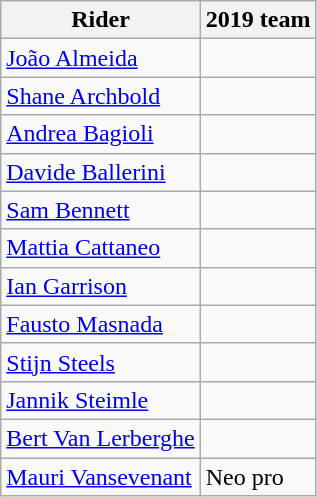<table class="wikitable">
<tr>
<th>Rider</th>
<th>2019 team</th>
</tr>
<tr>
<td><a href='#'>João Almeida</a></td>
<td></td>
</tr>
<tr>
<td><a href='#'>Shane Archbold</a></td>
<td></td>
</tr>
<tr>
<td><a href='#'>Andrea Bagioli</a></td>
<td></td>
</tr>
<tr>
<td><a href='#'>Davide Ballerini</a></td>
<td></td>
</tr>
<tr>
<td><a href='#'>Sam Bennett</a></td>
<td></td>
</tr>
<tr>
<td><a href='#'>Mattia Cattaneo</a></td>
<td></td>
</tr>
<tr>
<td><a href='#'>Ian Garrison</a></td>
<td></td>
</tr>
<tr>
<td><a href='#'>Fausto Masnada</a></td>
<td></td>
</tr>
<tr>
<td><a href='#'>Stijn Steels</a></td>
<td></td>
</tr>
<tr>
<td><a href='#'>Jannik Steimle</a></td>
<td></td>
</tr>
<tr>
<td><a href='#'>Bert Van Lerberghe</a></td>
<td></td>
</tr>
<tr>
<td><a href='#'>Mauri Vansevenant</a></td>
<td>Neo pro</td>
</tr>
</table>
